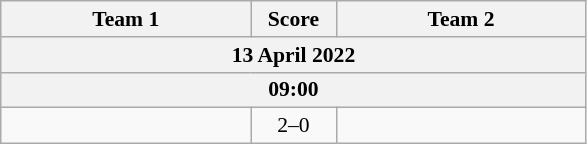<table class="wikitable" style="text-align: center; font-size:90% ">
<tr>
<th align="right" width="160">Team 1</th>
<th width="50">Score</th>
<th align="left" width="160">Team 2</th>
</tr>
<tr>
<th colspan=3>13 April 2022</th>
</tr>
<tr>
<th colspan=3>09:00</th>
</tr>
<tr>
<td align=right></td>
<td align=center>2–0</td>
<td align=left></td>
</tr>
</table>
